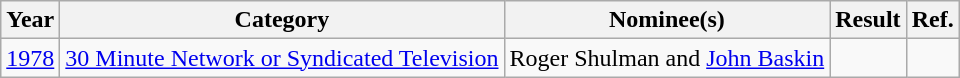<table class="wikitable">
<tr>
<th>Year</th>
<th>Category</th>
<th>Nominee(s)</th>
<th>Result</th>
<th>Ref.</th>
</tr>
<tr>
<td><a href='#'>1978</a></td>
<td><a href='#'>30 Minute Network or Syndicated Television</a></td>
<td>Roger Shulman and <a href='#'>John Baskin</a> </td>
<td></td>
<td align="center"></td>
</tr>
</table>
